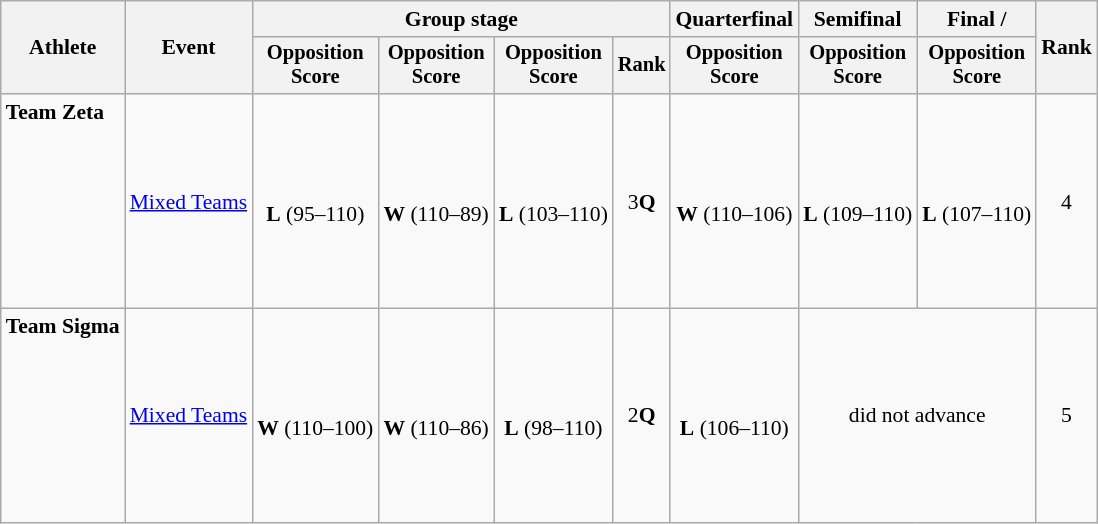<table class="wikitable" style="font-size:90%">
<tr>
<th rowspan=2>Athlete</th>
<th rowspan=2>Event</th>
<th colspan=4>Group stage</th>
<th>Quarterfinal</th>
<th>Semifinal</th>
<th>Final / </th>
<th rowspan=2>Rank</th>
</tr>
<tr style="font-size:95%">
<th>Opposition<br>Score</th>
<th>Opposition<br>Score</th>
<th>Opposition<br>Score</th>
<th>Rank</th>
<th>Opposition<br>Score</th>
<th>Opposition<br>Score</th>
<th>Opposition<br>Score</th>
</tr>
<tr align=center>
<td align=left><strong>Team Zeta</strong> <br><br><br><br><br><br><br><br></td>
<td align=left><a href='#'>Mixed Teams</a></td>
<td><br><strong>L</strong> (95–110)</td>
<td><br><strong>W</strong> (110–89)</td>
<td><br><strong>L</strong> (103–110)</td>
<td>3<strong>Q</strong></td>
<td><br><strong>W</strong> (110–106)</td>
<td><br><strong>L</strong> (109–110)</td>
<td><br><strong>L</strong> (107–110)</td>
<td>4</td>
</tr>
<tr align=center>
<td align=left><strong>Team Sigma</strong> <br><br><br><br><br><br><br><br></td>
<td rowspan=2 align=left><a href='#'>Mixed Teams</a></td>
<td><br><strong>W</strong> (110–100)</td>
<td><br><strong>W</strong> (110–86)</td>
<td><br><strong>L</strong> (98–110)</td>
<td>2<strong>Q</strong></td>
<td><br><strong>L</strong> (106–110)</td>
<td colspan=2>did not advance</td>
<td>5</td>
</tr>
</table>
